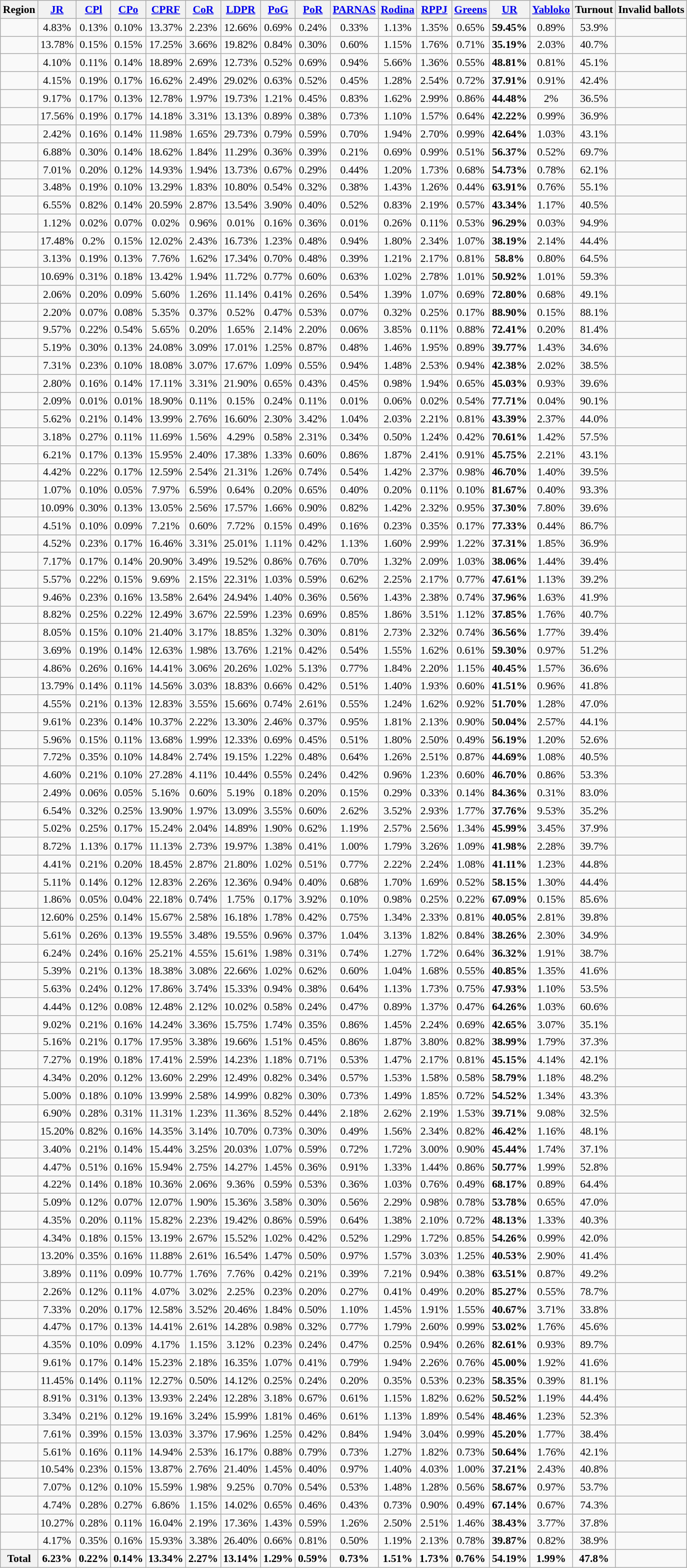<table class="wikitable sortable" style="text-align:center; font-size:90%">
<tr>
<th>Region</th>
<th><a href='#'>JR</a></th>
<th><a href='#'>CPl</a></th>
<th><a href='#'>CPo</a></th>
<th><a href='#'>CPRF</a></th>
<th><a href='#'>CoR</a></th>
<th><a href='#'>LDPR</a></th>
<th><a href='#'>PoG</a></th>
<th><a href='#'>PoR</a></th>
<th><a href='#'>PARNAS</a></th>
<th><a href='#'>Rodina</a></th>
<th><a href='#'>RPPJ</a></th>
<th><a href='#'>Greens</a></th>
<th><a href='#'>UR</a></th>
<th><a href='#'>Yabloko</a></th>
<th>Turnout</th>
<th>Invalid ballots</th>
</tr>
<tr>
<td style="text-align:left;"></td>
<td>4.83%</td>
<td>0.13%</td>
<td>0.10%</td>
<td>13.37%</td>
<td>2.23%</td>
<td>12.66%</td>
<td>0.69%</td>
<td>0.24%</td>
<td>0.33%</td>
<td>1.13%</td>
<td>1.35%</td>
<td>0.65%</td>
<td><strong>59.45%</strong></td>
<td>0.89%</td>
<td>53.9%</td>
<td></td>
</tr>
<tr>
<td style="text-align:left;"></td>
<td>13.78%</td>
<td>0.15%</td>
<td>0.15%</td>
<td>17.25%</td>
<td>3.66%</td>
<td>19.82%</td>
<td>0.84%</td>
<td>0.30%</td>
<td>0.60%</td>
<td>1.15%</td>
<td>1.76%</td>
<td>0.71%</td>
<td><strong>35.19%</strong></td>
<td>2.03%</td>
<td>40.7%</td>
<td></td>
</tr>
<tr>
<td style="text-align:left;"></td>
<td>4.10%</td>
<td>0.11%</td>
<td>0.14%</td>
<td>18.89%</td>
<td>2.69%</td>
<td>12.73%</td>
<td>0.52%</td>
<td>0.69%</td>
<td>0.94%</td>
<td>5.66%</td>
<td>1.36%</td>
<td>0.55%</td>
<td><strong>48.81%</strong></td>
<td>0.81%</td>
<td>45.1%</td>
<td></td>
</tr>
<tr>
<td style="text-align:left;"></td>
<td>4.15%</td>
<td>0.19%</td>
<td>0.17%</td>
<td>16.62%</td>
<td>2.49%</td>
<td>29.02%</td>
<td>0.63%</td>
<td>0.52%</td>
<td>0.45%</td>
<td>1.28%</td>
<td>2.54%</td>
<td>0.72%</td>
<td><strong>37.91%</strong></td>
<td>0.91%</td>
<td>42.4%</td>
<td></td>
</tr>
<tr>
<td style="text-align:left;"></td>
<td>9.17%</td>
<td>0.17%</td>
<td>0.13%</td>
<td>12.78%</td>
<td>1.97%</td>
<td>19.73%</td>
<td>1.21%</td>
<td>0.45%</td>
<td>0.83%</td>
<td>1.62%</td>
<td>2.99%</td>
<td>0.86%</td>
<td><strong>44.48%</strong></td>
<td>2%</td>
<td>36.5%</td>
<td></td>
</tr>
<tr>
<td style="text-align:left;"></td>
<td>17.56%</td>
<td>0.19%</td>
<td>0.17%</td>
<td>14.18%</td>
<td>3.31%</td>
<td>13.13%</td>
<td>0.89%</td>
<td>0.38%</td>
<td>0.73%</td>
<td>1.10%</td>
<td>1.57%</td>
<td>0.64%</td>
<td><strong>42.22%</strong></td>
<td>0.99%</td>
<td>36.9%</td>
<td></td>
</tr>
<tr>
<td style="text-align:left;"></td>
<td>2.42%</td>
<td>0.16%</td>
<td>0.14%</td>
<td>11.98%</td>
<td>1.65%</td>
<td>29.73%</td>
<td>0.79%</td>
<td>0.59%</td>
<td>0.70%</td>
<td>1.94%</td>
<td>2.70%</td>
<td>0.99%</td>
<td><strong>42.64%</strong></td>
<td>1.03%</td>
<td>43.1%</td>
<td></td>
</tr>
<tr>
<td style="text-align:left;"></td>
<td>6.88%</td>
<td>0.30%</td>
<td>0.14%</td>
<td>18.62%</td>
<td>1.84%</td>
<td>11.29%</td>
<td>0.36%</td>
<td>0.39%</td>
<td>0.21%</td>
<td>0.69%</td>
<td>0.99%</td>
<td>0.51%</td>
<td><strong>56.37%</strong></td>
<td>0.52%</td>
<td>69.7%</td>
<td></td>
</tr>
<tr>
<td style="text-align:left;"></td>
<td>7.01%</td>
<td>0.20%</td>
<td>0.12%</td>
<td>14.93%</td>
<td>1.94%</td>
<td>13.73%</td>
<td>0.67%</td>
<td>0.29%</td>
<td>0.44%</td>
<td>1.20%</td>
<td>1.73%</td>
<td>0.68%</td>
<td><strong>54.73%</strong></td>
<td>0.78%</td>
<td>62.1%</td>
<td></td>
</tr>
<tr>
<td style="text-align:left;"></td>
<td>3.48%</td>
<td>0.19%</td>
<td>0.10%</td>
<td>13.29%</td>
<td>1.83%</td>
<td>10.80%</td>
<td>0.54%</td>
<td>0.32%</td>
<td>0.38%</td>
<td>1.43%</td>
<td>1.26%</td>
<td>0.44%</td>
<td><strong>63.91%</strong></td>
<td>0.76%</td>
<td>55.1%</td>
<td></td>
</tr>
<tr>
<td style="text-align:left;"></td>
<td>6.55%</td>
<td>0.82%</td>
<td>0.14%</td>
<td>20.59%</td>
<td>2.87%</td>
<td>13.54%</td>
<td>3.90%</td>
<td>0.40%</td>
<td>0.52%</td>
<td>0.83%</td>
<td>2.19%</td>
<td>0.57%</td>
<td><strong>43.34%</strong></td>
<td>1.17%</td>
<td>40.5%</td>
<td></td>
</tr>
<tr>
<td style="text-align:left;"></td>
<td>1.12%</td>
<td>0.02%</td>
<td>0.07%</td>
<td>0.02%</td>
<td>0.96%</td>
<td>0.01%</td>
<td>0.16%</td>
<td>0.36%</td>
<td>0.01%</td>
<td>0.26%</td>
<td>0.11%</td>
<td>0.53%</td>
<td><strong>96.29%</strong></td>
<td>0.03%</td>
<td>94.9%</td>
<td></td>
</tr>
<tr>
<td style="text-align:left;"></td>
<td>17.48%</td>
<td>0.2%</td>
<td>0.15%</td>
<td>12.02%</td>
<td>2.43%</td>
<td>16.73%</td>
<td>1.23%</td>
<td>0.48%</td>
<td>0.94%</td>
<td>1.80%</td>
<td>2.34%</td>
<td>1.07%</td>
<td><strong>38.19%</strong></td>
<td>2.14%</td>
<td>44.4%</td>
<td></td>
</tr>
<tr>
<td style="text-align:left;"></td>
<td>3.13%</td>
<td>0.19%</td>
<td>0.13%</td>
<td>7.76%</td>
<td>1.62%</td>
<td>17.34%</td>
<td>0.70%</td>
<td>0.48%</td>
<td>0.39%</td>
<td>1.21%</td>
<td>2.17%</td>
<td>0.81%</td>
<td><strong>58.8%</strong></td>
<td>0.80%</td>
<td>64.5%</td>
<td></td>
</tr>
<tr>
<td style="text-align:left;"></td>
<td>10.69%</td>
<td>0.31%</td>
<td>0.18%</td>
<td>13.42%</td>
<td>1.94%</td>
<td>11.72%</td>
<td>0.77%</td>
<td>0.60%</td>
<td>0.63%</td>
<td>1.02%</td>
<td>2.78%</td>
<td>1.01%</td>
<td><strong>50.92%</strong></td>
<td>1.01%</td>
<td>59.3%</td>
<td></td>
</tr>
<tr>
<td style="text-align:left;"></td>
<td>2.06%</td>
<td>0.20%</td>
<td>0.09%</td>
<td>5.60%</td>
<td>1.26%</td>
<td>11.14%</td>
<td>0.41%</td>
<td>0.26%</td>
<td>0.54%</td>
<td>1.39%</td>
<td>1.07%</td>
<td>0.69%</td>
<td><strong>72.80%</strong></td>
<td>0.68%</td>
<td>49.1%</td>
<td></td>
</tr>
<tr>
<td style="text-align:left;"></td>
<td>2.20%</td>
<td>0.07%</td>
<td>0.08%</td>
<td>5.35%</td>
<td>0.37%</td>
<td>0.52%</td>
<td>0.47%</td>
<td>0.53%</td>
<td>0.07%</td>
<td>0.32%</td>
<td>0.25%</td>
<td>0.17%</td>
<td><strong>88.90%</strong></td>
<td>0.15%</td>
<td>88.1%</td>
<td></td>
</tr>
<tr>
<td style="text-align:left;"></td>
<td>9.57%</td>
<td>0.22%</td>
<td>0.54%</td>
<td>5.65%</td>
<td>0.20%</td>
<td>1.65%</td>
<td>2.14%</td>
<td>2.20%</td>
<td>0.06%</td>
<td>3.85%</td>
<td>0.11%</td>
<td>0.88%</td>
<td><strong>72.41%</strong></td>
<td>0.20%</td>
<td>81.4%</td>
<td></td>
</tr>
<tr>
<td style="text-align:left;"></td>
<td>5.19%</td>
<td>0.30%</td>
<td>0.13%</td>
<td>24.08%</td>
<td>3.09%</td>
<td>17.01%</td>
<td>1.25%</td>
<td>0.87%</td>
<td>0.48%</td>
<td>1.46%</td>
<td>1.95%</td>
<td>0.89%</td>
<td><strong>39.77%</strong></td>
<td>1.43%</td>
<td>34.6%</td>
<td></td>
</tr>
<tr>
<td style="text-align:left;"></td>
<td>7.31%</td>
<td>0.23%</td>
<td>0.10%</td>
<td>18.08%</td>
<td>3.07%</td>
<td>17.67%</td>
<td>1.09%</td>
<td>0.55%</td>
<td>0.94%</td>
<td>1.48%</td>
<td>2.53%</td>
<td>0.94%</td>
<td><strong>42.38%</strong></td>
<td>2.02%</td>
<td>38.5%</td>
<td></td>
</tr>
<tr>
<td style="text-align:left;"></td>
<td>2.80%</td>
<td>0.16%</td>
<td>0.14%</td>
<td>17.11%</td>
<td>3.31%</td>
<td>21.90%</td>
<td>0.65%</td>
<td>0.43%</td>
<td>0.45%</td>
<td>0.98%</td>
<td>1.94%</td>
<td>0.65%</td>
<td><strong>45.03%</strong></td>
<td>0.93%</td>
<td>39.6%</td>
<td></td>
</tr>
<tr>
<td style="text-align:left;"></td>
<td>2.09%</td>
<td>0.01%</td>
<td>0.01%</td>
<td>18.90%</td>
<td>0.11%</td>
<td>0.15%</td>
<td>0.24%</td>
<td>0.11%</td>
<td>0.01%</td>
<td>0.06%</td>
<td>0.02%</td>
<td>0.54%</td>
<td><strong>77.71%</strong></td>
<td>0.04%</td>
<td>90.1%</td>
<td></td>
</tr>
<tr>
<td style="text-align:left;"></td>
<td>5.62%</td>
<td>0.21%</td>
<td>0.14%</td>
<td>13.99%</td>
<td>2.76%</td>
<td>16.60%</td>
<td>2.30%</td>
<td>3.42%</td>
<td>1.04%</td>
<td>2.03%</td>
<td>2.21%</td>
<td>0.81%</td>
<td><strong>43.39%</strong></td>
<td>2.37%</td>
<td>44.0%</td>
<td></td>
</tr>
<tr>
<td style="text-align:left;"></td>
<td>3.18%</td>
<td>0.27%</td>
<td>0.11%</td>
<td>11.69%</td>
<td>1.56%</td>
<td>4.29%</td>
<td>0.58%</td>
<td>2.31%</td>
<td>0.34%</td>
<td>0.50%</td>
<td>1.24%</td>
<td>0.42%</td>
<td><strong>70.61%</strong></td>
<td>1.42%</td>
<td>57.5%</td>
<td></td>
</tr>
<tr>
<td style="text-align:left;"></td>
<td>6.21%</td>
<td>0.17%</td>
<td>0.13%</td>
<td>15.95%</td>
<td>2.40%</td>
<td>17.38%</td>
<td>1.33%</td>
<td>0.60%</td>
<td>0.86%</td>
<td>1.87%</td>
<td>2.41%</td>
<td>0.91%</td>
<td><strong>45.75%</strong></td>
<td>2.21%</td>
<td>43.1%</td>
<td></td>
</tr>
<tr>
<td style="text-align:left;"></td>
<td>4.42%</td>
<td>0.22%</td>
<td>0.17%</td>
<td>12.59%</td>
<td>2.54%</td>
<td>21.31%</td>
<td>1.26%</td>
<td>0.74%</td>
<td>0.54%</td>
<td>1.42%</td>
<td>2.37%</td>
<td>0.98%</td>
<td><strong>46.70%</strong></td>
<td>1.40%</td>
<td>39.5%</td>
<td></td>
</tr>
<tr>
<td style="text-align:left;"></td>
<td>1.07%</td>
<td>0.10%</td>
<td>0.05%</td>
<td>7.97%</td>
<td>6.59%</td>
<td>0.64%</td>
<td>0.20%</td>
<td>0.65%</td>
<td>0.40%</td>
<td>0.20%</td>
<td>0.11%</td>
<td>0.10%</td>
<td><strong>81.67%</strong></td>
<td>0.40%</td>
<td>93.3%</td>
<td></td>
</tr>
<tr>
<td style="text-align:left;"></td>
<td>10.09%</td>
<td>0.30%</td>
<td>0.13%</td>
<td>13.05%</td>
<td>2.56%</td>
<td>17.57%</td>
<td>1.66%</td>
<td>0.90%</td>
<td>0.82%</td>
<td>1.42%</td>
<td>2.32%</td>
<td>0.95%</td>
<td><strong>37.30%</strong></td>
<td>7.80%</td>
<td>39.6%</td>
<td></td>
</tr>
<tr>
<td style="text-align:left;"></td>
<td>4.51%</td>
<td>0.10%</td>
<td>0.09%</td>
<td>7.21%</td>
<td>0.60%</td>
<td>7.72%</td>
<td>0.15%</td>
<td>0.49%</td>
<td>0.16%</td>
<td>0.23%</td>
<td>0.35%</td>
<td>0.17%</td>
<td><strong>77.33%</strong></td>
<td>0.44%</td>
<td>86.7%</td>
<td></td>
</tr>
<tr>
<td style="text-align:left;"></td>
<td>4.52%</td>
<td>0.23%</td>
<td>0.17%</td>
<td>16.46%</td>
<td>3.31%</td>
<td>25.01%</td>
<td>1.11%</td>
<td>0.42%</td>
<td>1.13%</td>
<td>1.60%</td>
<td>2.99%</td>
<td>1.22%</td>
<td><strong>37.31%</strong></td>
<td>1.85%</td>
<td>36.9%</td>
<td></td>
</tr>
<tr>
<td style="text-align:left;"></td>
<td>7.17%</td>
<td>0.17%</td>
<td>0.14%</td>
<td>20.90%</td>
<td>3.49%</td>
<td>19.52%</td>
<td>0.86%</td>
<td>0.76%</td>
<td>0.70%</td>
<td>1.32%</td>
<td>2.09%</td>
<td>1.03%</td>
<td><strong>38.06%</strong></td>
<td>1.44%</td>
<td>39.4%</td>
<td></td>
</tr>
<tr>
<td style="text-align:left;"></td>
<td>5.57%</td>
<td>0.22%</td>
<td>0.15%</td>
<td>9.69%</td>
<td>2.15%</td>
<td>22.31%</td>
<td>1.03%</td>
<td>0.59%</td>
<td>0.62%</td>
<td>2.25%</td>
<td>2.17%</td>
<td>0.77%</td>
<td><strong>47.61%</strong></td>
<td>1.13%</td>
<td>39.2%</td>
<td></td>
</tr>
<tr>
<td style="text-align:left;"></td>
<td>9.46%</td>
<td>0.23%</td>
<td>0.16%</td>
<td>13.58%</td>
<td>2.64%</td>
<td>24.94%</td>
<td>1.40%</td>
<td>0.36%</td>
<td>0.56%</td>
<td>1.43%</td>
<td>2.38%</td>
<td>0.74%</td>
<td><strong>37.96%</strong></td>
<td>1.63%</td>
<td>41.9%</td>
<td></td>
</tr>
<tr>
<td style="text-align:left;"></td>
<td>8.82%</td>
<td>0.25%</td>
<td>0.22%</td>
<td>12.49%</td>
<td>3.67%</td>
<td>22.59%</td>
<td>1.23%</td>
<td>0.69%</td>
<td>0.85%</td>
<td>1.86%</td>
<td>3.51%</td>
<td>1.12%</td>
<td><strong>37.85%</strong></td>
<td>1.76%</td>
<td>40.7%</td>
<td></td>
</tr>
<tr>
<td style="text-align:left;"></td>
<td>8.05%</td>
<td>0.15%</td>
<td>0.10%</td>
<td>21.40%</td>
<td>3.17%</td>
<td>18.85%</td>
<td>1.32%</td>
<td>0.30%</td>
<td>0.81%</td>
<td>2.73%</td>
<td>2.32%</td>
<td>0.74%</td>
<td><strong>36.56%</strong></td>
<td>1.77%</td>
<td>39.4%</td>
<td></td>
</tr>
<tr>
<td style="text-align:left;"></td>
<td>3.69%</td>
<td>0.19%</td>
<td>0.14%</td>
<td>12.63%</td>
<td>1.98%</td>
<td>13.76%</td>
<td>1.21%</td>
<td>0.42%</td>
<td>0.54%</td>
<td>1.55%</td>
<td>1.62%</td>
<td>0.61%</td>
<td><strong>59.30%</strong></td>
<td>0.97%</td>
<td>51.2%</td>
<td></td>
</tr>
<tr>
<td style="text-align:left;"></td>
<td>4.86%</td>
<td>0.26%</td>
<td>0.16%</td>
<td>14.41%</td>
<td>3.06%</td>
<td>20.26%</td>
<td>1.02%</td>
<td>5.13%</td>
<td>0.77%</td>
<td>1.84%</td>
<td>2.20%</td>
<td>1.15%</td>
<td><strong>40.45%</strong></td>
<td>1.57%</td>
<td>36.6%</td>
<td></td>
</tr>
<tr>
<td style="text-align:left;"></td>
<td>13.79%</td>
<td>0.14%</td>
<td>0.11%</td>
<td>14.56%</td>
<td>3.03%</td>
<td>18.83%</td>
<td>0.66%</td>
<td>0.42%</td>
<td>0.51%</td>
<td>1.40%</td>
<td>1.93%</td>
<td>0.60%</td>
<td><strong>41.51%</strong></td>
<td>0.96%</td>
<td>41.8%</td>
<td></td>
</tr>
<tr>
<td style="text-align:left;"></td>
<td>4.55%</td>
<td>0.21%</td>
<td>0.13%</td>
<td>12.83%</td>
<td>3.55%</td>
<td>15.66%</td>
<td>0.74%</td>
<td>2.61%</td>
<td>0.55%</td>
<td>1.24%</td>
<td>1.62%</td>
<td>0.92%</td>
<td><strong>51.70%</strong></td>
<td>1.28%</td>
<td>47.0%</td>
<td></td>
</tr>
<tr>
<td style="text-align:left;"></td>
<td>9.61%</td>
<td>0.23%</td>
<td>0.14%</td>
<td>10.37%</td>
<td>2.22%</td>
<td>13.30%</td>
<td>2.46%</td>
<td>0.37%</td>
<td>0.95%</td>
<td>1.81%</td>
<td>2.13%</td>
<td>0.90%</td>
<td><strong>50.04%</strong></td>
<td>2.57%</td>
<td>44.1%</td>
<td></td>
</tr>
<tr>
<td style="text-align:left;"></td>
<td>5.96%</td>
<td>0.15%</td>
<td>0.11%</td>
<td>13.68%</td>
<td>1.99%</td>
<td>12.33%</td>
<td>0.69%</td>
<td>0.45%</td>
<td>0.51%</td>
<td>1.80%</td>
<td>2.50%</td>
<td>0.49%</td>
<td><strong>56.19%</strong></td>
<td>1.20%</td>
<td>52.6%</td>
<td></td>
</tr>
<tr>
<td style="text-align:left;"></td>
<td>7.72%</td>
<td>0.35%</td>
<td>0.10%</td>
<td>14.84%</td>
<td>2.74%</td>
<td>19.15%</td>
<td>1.22%</td>
<td>0.48%</td>
<td>0.64%</td>
<td>1.26%</td>
<td>2.51%</td>
<td>0.87%</td>
<td><strong>44.69%</strong></td>
<td>1.08%</td>
<td>40.5%</td>
<td></td>
</tr>
<tr>
<td style="text-align:left;"></td>
<td>4.60%</td>
<td>0.21%</td>
<td>0.10%</td>
<td>27.28%</td>
<td>4.11%</td>
<td>10.44%</td>
<td>0.55%</td>
<td>0.24%</td>
<td>0.42%</td>
<td>0.96%</td>
<td>1.23%</td>
<td>0.60%</td>
<td><strong>46.70%</strong></td>
<td>0.86%</td>
<td>53.3%</td>
<td></td>
</tr>
<tr>
<td style="text-align:left;"></td>
<td>2.49%</td>
<td>0.06%</td>
<td>0.05%</td>
<td>5.16%</td>
<td>0.60%</td>
<td>5.19%</td>
<td>0.18%</td>
<td>0.20%</td>
<td>0.15%</td>
<td>0.29%</td>
<td>0.33%</td>
<td>0.14%</td>
<td><strong>84.36%</strong></td>
<td>0.31%</td>
<td>83.0%</td>
<td></td>
</tr>
<tr>
<td style="text-align:left;"></td>
<td>6.54%</td>
<td>0.32%</td>
<td>0.25%</td>
<td>13.90%</td>
<td>1.97%</td>
<td>13.09%</td>
<td>3.55%</td>
<td>0.60%</td>
<td>2.62%</td>
<td>3.52%</td>
<td>2.93%</td>
<td>1.77%</td>
<td><strong>37.76%</strong></td>
<td>9.53%</td>
<td>35.2%</td>
<td></td>
</tr>
<tr>
<td style="text-align:left;"></td>
<td>5.02%</td>
<td>0.25%</td>
<td>0.17%</td>
<td>15.24%</td>
<td>2.04%</td>
<td>14.89%</td>
<td>1.90%</td>
<td>0.62%</td>
<td>1.19%</td>
<td>2.57%</td>
<td>2.56%</td>
<td>1.34%</td>
<td><strong>45.99%</strong></td>
<td>3.45%</td>
<td>37.9%</td>
<td></td>
</tr>
<tr>
<td style="text-align:left;"></td>
<td>8.72%</td>
<td>1.13%</td>
<td>0.17%</td>
<td>11.13%</td>
<td>2.73%</td>
<td>19.97%</td>
<td>1.38%</td>
<td>0.41%</td>
<td>1.00%</td>
<td>1.79%</td>
<td>3.26%</td>
<td>1.09%</td>
<td><strong>41.98%</strong></td>
<td>2.28%</td>
<td>39.7%</td>
<td></td>
</tr>
<tr>
<td style="text-align:left;"></td>
<td>4.41%</td>
<td>0.21%</td>
<td>0.20%</td>
<td>18.45%</td>
<td>2.87%</td>
<td>21.80%</td>
<td>1.02%</td>
<td>0.51%</td>
<td>0.77%</td>
<td>2.22%</td>
<td>2.24%</td>
<td>1.08%</td>
<td><strong>41.11%</strong></td>
<td>1.23%</td>
<td>44.8%</td>
<td></td>
</tr>
<tr>
<td style="text-align:left;"></td>
<td>5.11%</td>
<td>0.14%</td>
<td>0.12%</td>
<td>12.83%</td>
<td>2.26%</td>
<td>12.36%</td>
<td>0.94%</td>
<td>0.40%</td>
<td>0.68%</td>
<td>1.70%</td>
<td>1.69%</td>
<td>0.52%</td>
<td><strong>58.15%</strong></td>
<td>1.30%</td>
<td>44.4%</td>
<td></td>
</tr>
<tr>
<td style="text-align:left;"></td>
<td>1.86%</td>
<td>0.05%</td>
<td>0.04%</td>
<td>22.18%</td>
<td>0.74%</td>
<td>1.75%</td>
<td>0.17%</td>
<td>3.92%</td>
<td>0.10%</td>
<td>0.98%</td>
<td>0.25%</td>
<td>0.22%</td>
<td><strong>67.09%</strong></td>
<td>0.15%</td>
<td>85.6%</td>
<td></td>
</tr>
<tr>
<td style="text-align:left;"></td>
<td>12.60%</td>
<td>0.25%</td>
<td>0.14%</td>
<td>15.67%</td>
<td>2.58%</td>
<td>16.18%</td>
<td>1.78%</td>
<td>0.42%</td>
<td>0.75%</td>
<td>1.34%</td>
<td>2.33%</td>
<td>0.81%</td>
<td><strong>40.05%</strong></td>
<td>2.81%</td>
<td>39.8%</td>
<td></td>
</tr>
<tr>
<td style="text-align:left;"></td>
<td>5.61%</td>
<td>0.26%</td>
<td>0.13%</td>
<td>19.55%</td>
<td>3.48%</td>
<td>19.55%</td>
<td>0.96%</td>
<td>0.37%</td>
<td>1.04%</td>
<td>3.13%</td>
<td>1.82%</td>
<td>0.84%</td>
<td><strong>38.26%</strong></td>
<td>2.30%</td>
<td>34.9%</td>
<td></td>
</tr>
<tr>
<td style="text-align:left;"></td>
<td>6.24%</td>
<td>0.24%</td>
<td>0.16%</td>
<td>25.21%</td>
<td>4.55%</td>
<td>15.61%</td>
<td>1.98%</td>
<td>0.31%</td>
<td>0.74%</td>
<td>1.27%</td>
<td>1.72%</td>
<td>0.64%</td>
<td><strong>36.32%</strong></td>
<td>1.91%</td>
<td>38.7%</td>
<td></td>
</tr>
<tr>
<td style="text-align:left;"></td>
<td>5.39%</td>
<td>0.21%</td>
<td>0.13%</td>
<td>18.38%</td>
<td>3.08%</td>
<td>22.66%</td>
<td>1.02%</td>
<td>0.62%</td>
<td>0.60%</td>
<td>1.04%</td>
<td>1.68%</td>
<td>0.55%</td>
<td><strong>40.85%</strong></td>
<td>1.35%</td>
<td>41.6%</td>
<td></td>
</tr>
<tr>
<td style="text-align:left;"></td>
<td>5.63%</td>
<td>0.24%</td>
<td>0.12%</td>
<td>17.86%</td>
<td>3.74%</td>
<td>15.33%</td>
<td>0.94%</td>
<td>0.38%</td>
<td>0.64%</td>
<td>1.13%</td>
<td>1.73%</td>
<td>0.75%</td>
<td><strong>47.93%</strong></td>
<td>1.10%</td>
<td>53.5%</td>
<td></td>
</tr>
<tr>
<td style="text-align:left;"></td>
<td>4.44%</td>
<td>0.12%</td>
<td>0.08%</td>
<td>12.48%</td>
<td>2.12%</td>
<td>10.02%</td>
<td>0.58%</td>
<td>0.24%</td>
<td>0.47%</td>
<td>0.89%</td>
<td>1.37%</td>
<td>0.47%</td>
<td><strong>64.26%</strong></td>
<td>1.03%</td>
<td>60.6%</td>
<td></td>
</tr>
<tr>
<td style="text-align:left;"></td>
<td>9.02%</td>
<td>0.21%</td>
<td>0.16%</td>
<td>14.24%</td>
<td>3.36%</td>
<td>15.75%</td>
<td>1.74%</td>
<td>0.35%</td>
<td>0.86%</td>
<td>1.45%</td>
<td>2.24%</td>
<td>0.69%</td>
<td><strong>42.65%</strong></td>
<td>3.07%</td>
<td>35.1%</td>
<td></td>
</tr>
<tr>
<td style="text-align:left;"></td>
<td>5.16%</td>
<td>0.21%</td>
<td>0.17%</td>
<td>17.95%</td>
<td>3.38%</td>
<td>19.66%</td>
<td>1.51%</td>
<td>0.45%</td>
<td>0.86%</td>
<td>1.87%</td>
<td>3.80%</td>
<td>0.82%</td>
<td><strong>38.99%</strong></td>
<td>1.79%</td>
<td>37.3%</td>
<td></td>
</tr>
<tr>
<td style="text-align:left;"></td>
<td>7.27%</td>
<td>0.19%</td>
<td>0.18%</td>
<td>17.41%</td>
<td>2.59%</td>
<td>14.23%</td>
<td>1.18%</td>
<td>0.71%</td>
<td>0.53%</td>
<td>1.47%</td>
<td>2.17%</td>
<td>0.81%</td>
<td><strong>45.15%</strong></td>
<td>4.14%</td>
<td>42.1%</td>
<td></td>
</tr>
<tr>
<td style="text-align:left;"></td>
<td>4.34%</td>
<td>0.20%</td>
<td>0.12%</td>
<td>13.60%</td>
<td>2.29%</td>
<td>12.49%</td>
<td>0.82%</td>
<td>0.34%</td>
<td>0.57%</td>
<td>1.53%</td>
<td>1.58%</td>
<td>0.58%</td>
<td><strong>58.79%</strong></td>
<td>1.18%</td>
<td>48.2%</td>
<td></td>
</tr>
<tr>
<td style="text-align:left;"></td>
<td>5.00%</td>
<td>0.18%</td>
<td>0.10%</td>
<td>13.99%</td>
<td>2.58%</td>
<td>14.99%</td>
<td>0.82%</td>
<td>0.30%</td>
<td>0.73%</td>
<td>1.49%</td>
<td>1.85%</td>
<td>0.72%</td>
<td><strong>54.52%</strong></td>
<td>1.34%</td>
<td>43.3%</td>
<td></td>
</tr>
<tr>
<td style="text-align:left;"></td>
<td>6.90%</td>
<td>0.28%</td>
<td>0.31%</td>
<td>11.31%</td>
<td>1.23%</td>
<td>11.36%</td>
<td>8.52%</td>
<td>0.44%</td>
<td>2.18%</td>
<td>2.62%</td>
<td>2.19%</td>
<td>1.53%</td>
<td><strong>39.71%</strong></td>
<td>9.08%</td>
<td>32.5%</td>
<td></td>
</tr>
<tr>
<td style="text-align:left;"></td>
<td>15.20%</td>
<td>0.82%</td>
<td>0.16%</td>
<td>14.35%</td>
<td>3.14%</td>
<td>10.70%</td>
<td>0.73%</td>
<td>0.30%</td>
<td>0.49%</td>
<td>1.56%</td>
<td>2.34%</td>
<td>0.82%</td>
<td><strong>46.42%</strong></td>
<td>1.16%</td>
<td>48.1%</td>
<td></td>
</tr>
<tr>
<td style="text-align:left;"></td>
<td>3.40%</td>
<td>0.21%</td>
<td>0.14%</td>
<td>15.44%</td>
<td>3.25%</td>
<td>20.03%</td>
<td>1.07%</td>
<td>0.59%</td>
<td>0.72%</td>
<td>1.72%</td>
<td>3.00%</td>
<td>0.90%</td>
<td><strong>45.44%</strong></td>
<td>1.74%</td>
<td>37.1%</td>
<td></td>
</tr>
<tr>
<td style="text-align:left;"></td>
<td>4.47%</td>
<td>0.51%</td>
<td>0.16%</td>
<td>15.94%</td>
<td>2.75%</td>
<td>14.27%</td>
<td>1.45%</td>
<td>0.36%</td>
<td>0.91%</td>
<td>1.33%</td>
<td>1.44%</td>
<td>0.86%</td>
<td><strong>50.77%</strong></td>
<td>1.99%</td>
<td>52.8%</td>
<td></td>
</tr>
<tr>
<td style="text-align:left;"></td>
<td>4.22%</td>
<td>0.14%</td>
<td>0.18%</td>
<td>10.36%</td>
<td>2.06%</td>
<td>9.36%</td>
<td>0.59%</td>
<td>0.53%</td>
<td>0.36%</td>
<td>1.03%</td>
<td>0.76%</td>
<td>0.49%</td>
<td><strong>68.17%</strong></td>
<td>0.89%</td>
<td>64.4%</td>
<td></td>
</tr>
<tr>
<td style="text-align:left;"></td>
<td>5.09%</td>
<td>0.12%</td>
<td>0.07%</td>
<td>12.07%</td>
<td>1.90%</td>
<td>15.36%</td>
<td>3.58%</td>
<td>0.30%</td>
<td>0.56%</td>
<td>2.29%</td>
<td>0.98%</td>
<td>0.78%</td>
<td><strong>53.78%</strong></td>
<td>0.65%</td>
<td>47.0%</td>
<td></td>
</tr>
<tr>
<td style="text-align:left;"></td>
<td>4.35%</td>
<td>0.20%</td>
<td>0.11%</td>
<td>15.82%</td>
<td>2.23%</td>
<td>19.42%</td>
<td>0.86%</td>
<td>0.59%</td>
<td>0.64%</td>
<td>1.38%</td>
<td>2.10%</td>
<td>0.72%</td>
<td><strong>48.13%</strong></td>
<td>1.33%</td>
<td>40.3%</td>
<td></td>
</tr>
<tr>
<td style="text-align:left;"></td>
<td>4.34%</td>
<td>0.18%</td>
<td>0.15%</td>
<td>13.19%</td>
<td>2.67%</td>
<td>15.52%</td>
<td>1.02%</td>
<td>0.42%</td>
<td>0.52%</td>
<td>1.29%</td>
<td>1.72%</td>
<td>0.85%</td>
<td><strong>54.26%</strong></td>
<td>0.99%</td>
<td>42.0%</td>
<td></td>
</tr>
<tr>
<td style="text-align:left;"></td>
<td>13.20%</td>
<td>0.35%</td>
<td>0.16%</td>
<td>11.88%</td>
<td>2.61%</td>
<td>16.54%</td>
<td>1.47%</td>
<td>0.50%</td>
<td>0.97%</td>
<td>1.57%</td>
<td>3.03%</td>
<td>1.25%</td>
<td><strong>40.53%</strong></td>
<td>2.90%</td>
<td>41.4%</td>
<td></td>
</tr>
<tr>
<td style="text-align:left;"></td>
<td>3.89%</td>
<td>0.11%</td>
<td>0.09%</td>
<td>10.77%</td>
<td>1.76%</td>
<td>7.76%</td>
<td>0.42%</td>
<td>0.21%</td>
<td>0.39%</td>
<td>7.21%</td>
<td>0.94%</td>
<td>0.38%</td>
<td><strong>63.51%</strong></td>
<td>0.87%</td>
<td>49.2%</td>
<td></td>
</tr>
<tr>
<td style="text-align:left;"></td>
<td>2.26%</td>
<td>0.12%</td>
<td>0.11%</td>
<td>4.07%</td>
<td>3.02%</td>
<td>2.25%</td>
<td>0.23%</td>
<td>0.20%</td>
<td>0.27%</td>
<td>0.41%</td>
<td>0.49%</td>
<td>0.20%</td>
<td><strong>85.27%</strong></td>
<td>0.55%</td>
<td>78.7%</td>
<td></td>
</tr>
<tr>
<td style="text-align:left;"></td>
<td>7.33%</td>
<td>0.20%</td>
<td>0.17%</td>
<td>12.58%</td>
<td>3.52%</td>
<td>20.46%</td>
<td>1.84%</td>
<td>0.50%</td>
<td>1.10%</td>
<td>1.45%</td>
<td>1.91%</td>
<td>1.55%</td>
<td><strong>40.67%</strong></td>
<td>3.71%</td>
<td>33.8%</td>
<td></td>
</tr>
<tr>
<td style="text-align:left;"></td>
<td>4.47%</td>
<td>0.17%</td>
<td>0.13%</td>
<td>14.41%</td>
<td>2.61%</td>
<td>14.28%</td>
<td>0.98%</td>
<td>0.32%</td>
<td>0.77%</td>
<td>1.79%</td>
<td>2.60%</td>
<td>0.99%</td>
<td><strong>53.02%</strong></td>
<td>1.76%</td>
<td>45.6%</td>
<td></td>
</tr>
<tr>
<td style="text-align:left;"></td>
<td>4.35%</td>
<td>0.10%</td>
<td>0.09%</td>
<td>4.17%</td>
<td>1.15%</td>
<td>3.12%</td>
<td>0.23%</td>
<td>0.24%</td>
<td>0.47%</td>
<td>0.25%</td>
<td>0.94%</td>
<td>0.26%</td>
<td><strong>82.61%</strong></td>
<td>0.93%</td>
<td>89.7%</td>
<td></td>
</tr>
<tr>
<td style="text-align:left;"></td>
<td>9.61%</td>
<td>0.17%</td>
<td>0.14%</td>
<td>15.23%</td>
<td>2.18%</td>
<td>16.35%</td>
<td>1.07%</td>
<td>0.41%</td>
<td>0.79%</td>
<td>1.94%</td>
<td>2.26%</td>
<td>0.76%</td>
<td><strong>45.00%</strong></td>
<td>1.92%</td>
<td>41.6%</td>
<td></td>
</tr>
<tr>
<td style="text-align:left;"></td>
<td>11.45%</td>
<td>0.14%</td>
<td>0.11%</td>
<td>12.27%</td>
<td>0.50%</td>
<td>14.12%</td>
<td>0.25%</td>
<td>0.24%</td>
<td>0.20%</td>
<td>0.35%</td>
<td>0.53%</td>
<td>0.23%</td>
<td><strong>58.35%</strong></td>
<td>0.39%</td>
<td>81.1%</td>
<td></td>
</tr>
<tr>
<td style="text-align:left;"></td>
<td>8.91%</td>
<td>0.31%</td>
<td>0.13%</td>
<td>13.93%</td>
<td>2.24%</td>
<td>12.28%</td>
<td>3.18%</td>
<td>0.67%</td>
<td>0.61%</td>
<td>1.15%</td>
<td>1.82%</td>
<td>0.62%</td>
<td><strong>50.52%</strong></td>
<td>1.19%</td>
<td>44.4%</td>
<td></td>
</tr>
<tr>
<td style="text-align:left;"></td>
<td>3.34%</td>
<td>0.21%</td>
<td>0.12%</td>
<td>19.16%</td>
<td>3.24%</td>
<td>15.99%</td>
<td>1.81%</td>
<td>0.46%</td>
<td>0.61%</td>
<td>1.13%</td>
<td>1.89%</td>
<td>0.54%</td>
<td><strong>48.46%</strong></td>
<td>1.23%</td>
<td>52.3%</td>
<td></td>
</tr>
<tr>
<td style="text-align:left;"></td>
<td>7.61%</td>
<td>0.39%</td>
<td>0.15%</td>
<td>13.03%</td>
<td>3.37%</td>
<td>17.96%</td>
<td>1.25%</td>
<td>0.42%</td>
<td>0.84%</td>
<td>1.94%</td>
<td>3.04%</td>
<td>0.99%</td>
<td><strong>45.20%</strong></td>
<td>1.77%</td>
<td>38.4%</td>
<td></td>
</tr>
<tr>
<td style="text-align:left;"></td>
<td>5.61%</td>
<td>0.16%</td>
<td>0.11%</td>
<td>14.94%</td>
<td>2.53%</td>
<td>16.17%</td>
<td>0.88%</td>
<td>0.79%</td>
<td>0.73%</td>
<td>1.27%</td>
<td>1.82%</td>
<td>0.73%</td>
<td><strong>50.64%</strong></td>
<td>1.76%</td>
<td>42.1%</td>
<td></td>
</tr>
<tr>
<td style="text-align:left;"></td>
<td>10.54%</td>
<td>0.23%</td>
<td>0.15%</td>
<td>13.87%</td>
<td>2.76%</td>
<td>21.40%</td>
<td>1.45%</td>
<td>0.40%</td>
<td>0.97%</td>
<td>1.40%</td>
<td>4.03%</td>
<td>1.00%</td>
<td><strong>37.21%</strong></td>
<td>2.43%</td>
<td>40.8%</td>
<td></td>
</tr>
<tr>
<td style="text-align:left;"></td>
<td>7.07%</td>
<td>0.12%</td>
<td>0.10%</td>
<td>15.59%</td>
<td>1.98%</td>
<td>9.25%</td>
<td>0.70%</td>
<td>0.54%</td>
<td>0.53%</td>
<td>1.48%</td>
<td>1.28%</td>
<td>0.56%</td>
<td><strong>58.67%</strong></td>
<td>0.97%</td>
<td>53.7%</td>
<td></td>
</tr>
<tr>
<td style="text-align:left;"></td>
<td>4.74%</td>
<td>0.28%</td>
<td>0.27%</td>
<td>6.86%</td>
<td>1.15%</td>
<td>14.02%</td>
<td>0.65%</td>
<td>0.46%</td>
<td>0.43%</td>
<td>0.73%</td>
<td>0.90%</td>
<td>0.49%</td>
<td><strong>67.14%</strong></td>
<td>0.67%</td>
<td>74.3%</td>
<td></td>
</tr>
<tr>
<td style="text-align:left;"></td>
<td>10.27%</td>
<td>0.28%</td>
<td>0.11%</td>
<td>16.04%</td>
<td>2.19%</td>
<td>17.36%</td>
<td>1.43%</td>
<td>0.59%</td>
<td>1.26%</td>
<td>2.50%</td>
<td>2.51%</td>
<td>1.46%</td>
<td><strong>38.43%</strong></td>
<td>3.77%</td>
<td>37.8%</td>
<td></td>
</tr>
<tr>
<td style="text-align:left;"></td>
<td>4.17%</td>
<td>0.35%</td>
<td>0.16%</td>
<td>15.93%</td>
<td>3.38%</td>
<td>26.40%</td>
<td>0.66%</td>
<td>0.81%</td>
<td>0.50%</td>
<td>1.19%</td>
<td>2.13%</td>
<td>0.78%</td>
<td><strong>39.87%</strong></td>
<td>0.82%</td>
<td>38.9%</td>
<td></td>
</tr>
<tr class="sortbottom">
<th>Total</th>
<td><strong>6.23%</strong></td>
<td><strong>0.22%</strong></td>
<td><strong>0.14%</strong></td>
<td><strong>13.34%</strong></td>
<td><strong>2.27%</strong></td>
<td><strong>13.14%</strong></td>
<td><strong>1.29%</strong></td>
<td><strong>0.59%</strong></td>
<td><strong>0.73%</strong></td>
<td><strong>1.51%</strong></td>
<td><strong>1.73%</strong></td>
<td><strong>0.76%</strong></td>
<td><strong>54.19%</strong></td>
<td><strong>1.99%</strong></td>
<td><strong>47.8%</strong></td>
<td></td>
</tr>
</table>
